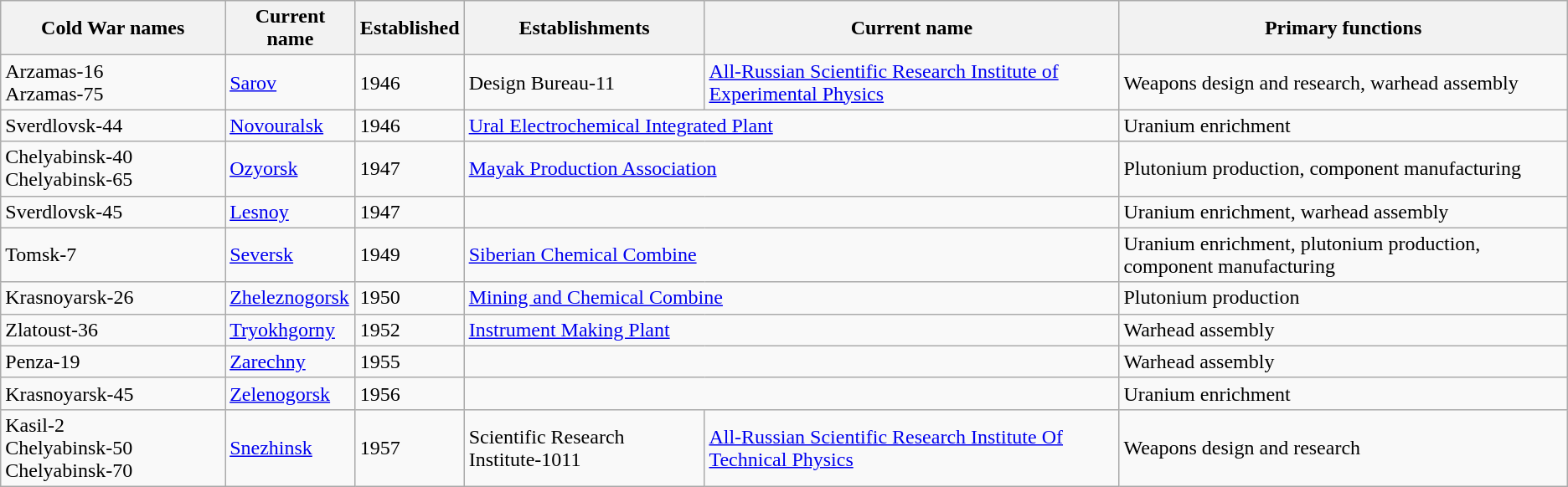<table class="wikitable sortable mw-collapsible">
<tr>
<th>Cold War names</th>
<th>Current name</th>
<th>Established</th>
<th>Establishments</th>
<th>Current name</th>
<th>Primary functions</th>
</tr>
<tr>
<td>Arzamas-16<br>Arzamas-75</td>
<td><a href='#'>Sarov</a></td>
<td>1946</td>
<td>Design Bureau-11</td>
<td><a href='#'>All-Russian Scientific Research Institute of Experimental Physics</a></td>
<td>Weapons design and research, warhead assembly</td>
</tr>
<tr>
<td>Sverdlovsk-44</td>
<td><a href='#'>Novouralsk</a></td>
<td>1946</td>
<td colspan="2"><a href='#'>Ural Electrochemical Integrated Plant</a></td>
<td>Uranium enrichment</td>
</tr>
<tr>
<td>Chelyabinsk-40<br>Chelyabinsk-65</td>
<td><a href='#'>Ozyorsk</a></td>
<td>1947</td>
<td colspan="2"><a href='#'>Mayak Production Association</a></td>
<td>Plutonium production, component manufacturing</td>
</tr>
<tr>
<td>Sverdlovsk-45</td>
<td><a href='#'>Lesnoy</a></td>
<td>1947</td>
<td colspan="2"></td>
<td>Uranium enrichment, warhead assembly</td>
</tr>
<tr>
<td>Tomsk-7</td>
<td><a href='#'>Seversk</a></td>
<td>1949</td>
<td colspan="2"><a href='#'>Siberian Chemical Combine</a></td>
<td>Uranium enrichment, plutonium production, component manufacturing</td>
</tr>
<tr>
<td>Krasnoyarsk-26</td>
<td><a href='#'>Zheleznogorsk</a></td>
<td>1950</td>
<td colspan="2"><a href='#'>Mining and Chemical Combine</a></td>
<td>Plutonium production</td>
</tr>
<tr>
<td>Zlatoust-36</td>
<td><a href='#'>Tryokhgorny</a></td>
<td>1952</td>
<td colspan="2"><a href='#'>Instrument Making Plant</a></td>
<td>Warhead assembly</td>
</tr>
<tr>
<td>Penza-19</td>
<td><a href='#'>Zarechny</a></td>
<td>1955</td>
<td colspan="2"></td>
<td>Warhead assembly</td>
</tr>
<tr>
<td>Krasnoyarsk-45</td>
<td><a href='#'>Zelenogorsk</a></td>
<td>1956</td>
<td colspan="2"></td>
<td>Uranium enrichment</td>
</tr>
<tr>
<td>Kasil-2<br>Chelyabinsk-50
Chelyabinsk-70</td>
<td><a href='#'>Snezhinsk</a></td>
<td>1957</td>
<td>Scientific Research Institute-1011</td>
<td><a href='#'>All-Russian Scientific Research Institute Of Technical Physics</a></td>
<td>Weapons design and research</td>
</tr>
</table>
